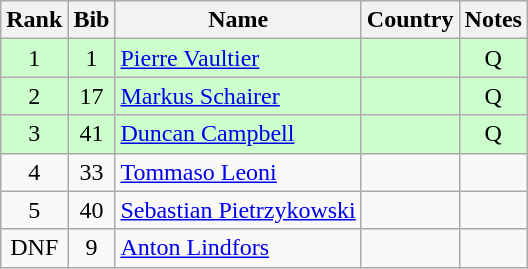<table class="wikitable" style="text-align:center;">
<tr>
<th>Rank</th>
<th>Bib</th>
<th>Name</th>
<th>Country</th>
<th>Notes</th>
</tr>
<tr bgcolor="#ccffcc">
<td>1</td>
<td>1</td>
<td align=left><a href='#'>Pierre Vaultier</a></td>
<td align=left></td>
<td>Q</td>
</tr>
<tr bgcolor="#ccffcc">
<td>2</td>
<td>17</td>
<td align=left><a href='#'>Markus Schairer</a></td>
<td align=left></td>
<td>Q</td>
</tr>
<tr bgcolor="#ccffcc">
<td>3</td>
<td>41</td>
<td align=left><a href='#'>Duncan Campbell</a></td>
<td align=left></td>
<td>Q</td>
</tr>
<tr>
<td>4</td>
<td>33</td>
<td align=left><a href='#'>Tommaso Leoni</a></td>
<td align=left></td>
<td></td>
</tr>
<tr>
<td>5</td>
<td>40</td>
<td align=left><a href='#'>Sebastian Pietrzykowski</a></td>
<td align=left></td>
<td></td>
</tr>
<tr>
<td>DNF</td>
<td>9</td>
<td align=left><a href='#'>Anton Lindfors</a></td>
<td align=left></td>
<td></td>
</tr>
</table>
